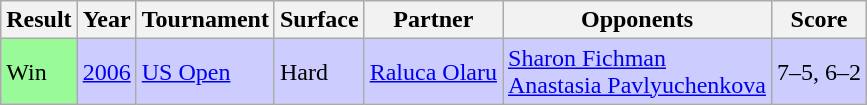<table class="sortable wikitable">
<tr>
<th>Result</th>
<th>Year</th>
<th>Tournament</th>
<th>Surface</th>
<th>Partner</th>
<th>Opponents</th>
<th class="unsortable">Score</th>
</tr>
<tr bgcolor=CCCCFF>
<td bgcolor=98FB98>Win</td>
<td><a href='#'>2006</a></td>
<td><a href='#'>US Open</a></td>
<td>Hard</td>
<td> <a href='#'>Raluca Olaru</a></td>
<td> <a href='#'>Sharon Fichman</a> <br>  <a href='#'>Anastasia Pavlyuchenkova</a></td>
<td>7–5, 6–2</td>
</tr>
</table>
